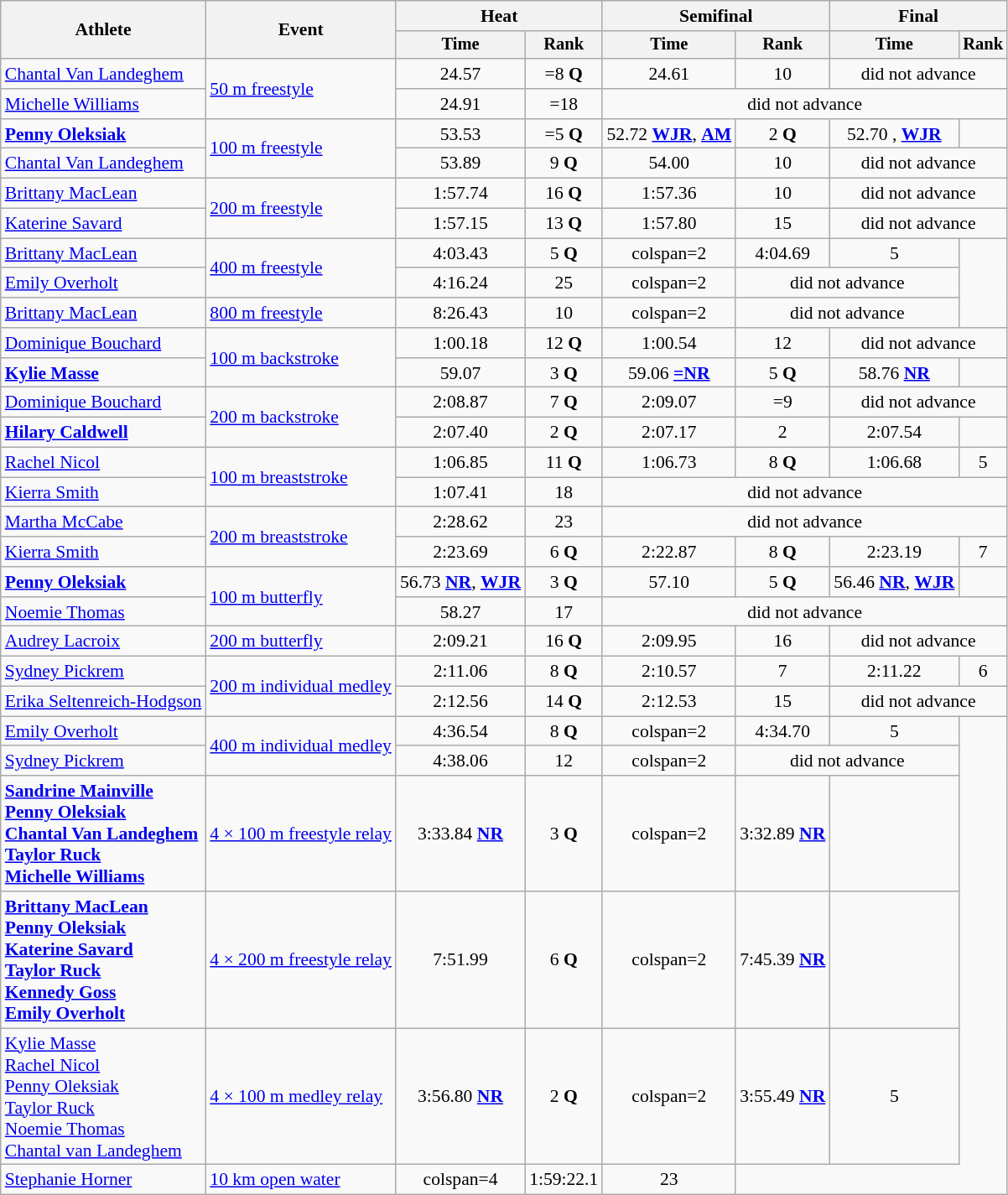<table class=wikitable style="font-size:90%">
<tr>
<th rowspan="2">Athlete</th>
<th rowspan="2">Event</th>
<th colspan="2">Heat</th>
<th colspan="2">Semifinal</th>
<th colspan="2">Final</th>
</tr>
<tr style="font-size:95%">
<th>Time</th>
<th>Rank</th>
<th>Time</th>
<th>Rank</th>
<th>Time</th>
<th>Rank</th>
</tr>
<tr align=center>
<td align=left><a href='#'>Chantal Van Landeghem</a></td>
<td align=left rowspan=2><a href='#'>50 m freestyle</a></td>
<td>24.57</td>
<td>=8 <strong>Q</strong></td>
<td>24.61</td>
<td>10</td>
<td colspan=2>did not advance</td>
</tr>
<tr align=center>
<td align=left><a href='#'>Michelle Williams</a></td>
<td>24.91</td>
<td>=18</td>
<td colspan=4>did not advance</td>
</tr>
<tr align=center>
<td align=left><strong><a href='#'>Penny Oleksiak</a></strong></td>
<td align=left rowspan=2><a href='#'>100 m freestyle</a></td>
<td>53.53</td>
<td>=5 <strong>Q</strong></td>
<td>52.72 <strong><a href='#'>WJR</a></strong>, <strong><a href='#'>AM</a></strong></td>
<td>2 <strong>Q</strong></td>
<td>52.70 , <strong><a href='#'>WJR</a></strong></td>
<td></td>
</tr>
<tr align=center>
<td align=left><a href='#'>Chantal Van Landeghem</a></td>
<td>53.89</td>
<td>9 <strong>Q</strong></td>
<td>54.00</td>
<td>10</td>
<td colspan=2>did not advance</td>
</tr>
<tr align=center>
<td align=left><a href='#'>Brittany MacLean</a></td>
<td align=left rowspan=2><a href='#'>200 m freestyle</a></td>
<td>1:57.74</td>
<td>16 <strong>Q</strong></td>
<td>1:57.36</td>
<td>10</td>
<td colspan=2>did not advance</td>
</tr>
<tr align=center>
<td align=left><a href='#'>Katerine Savard</a></td>
<td>1:57.15</td>
<td>13 <strong>Q</strong></td>
<td>1:57.80</td>
<td>15</td>
<td colspan=2>did not advance</td>
</tr>
<tr align=center>
<td align=left><a href='#'>Brittany MacLean</a></td>
<td align=left rowspan=2><a href='#'>400 m freestyle</a></td>
<td>4:03.43</td>
<td>5 <strong>Q</strong></td>
<td>colspan=2 </td>
<td>4:04.69</td>
<td>5</td>
</tr>
<tr align=center>
<td align=left><a href='#'>Emily Overholt</a></td>
<td>4:16.24</td>
<td>25</td>
<td>colspan=2 </td>
<td colspan=2>did not advance</td>
</tr>
<tr align=center>
<td align=left><a href='#'>Brittany MacLean</a></td>
<td align=left><a href='#'>800 m freestyle</a></td>
<td>8:26.43</td>
<td>10</td>
<td>colspan=2 </td>
<td colspan=2>did not advance</td>
</tr>
<tr align=center>
<td align=left><a href='#'>Dominique Bouchard</a></td>
<td align=left rowspan=2><a href='#'>100 m backstroke</a></td>
<td>1:00.18</td>
<td>12 <strong>Q</strong></td>
<td>1:00.54</td>
<td>12</td>
<td colspan=2>did not advance</td>
</tr>
<tr align=center>
<td align=left><strong><a href='#'>Kylie Masse</a></strong></td>
<td>59.07</td>
<td>3 <strong>Q</strong></td>
<td>59.06 <strong><a href='#'>=NR</a></strong></td>
<td>5 <strong>Q</strong></td>
<td>58.76 <strong><a href='#'>NR</a></strong></td>
<td></td>
</tr>
<tr align=center>
<td align=left><a href='#'>Dominique Bouchard</a></td>
<td align=left rowspan=2><a href='#'>200 m backstroke</a></td>
<td>2:08.87</td>
<td>7 <strong>Q</strong></td>
<td>2:09.07</td>
<td>=9</td>
<td colspan=2>did not advance</td>
</tr>
<tr align=center>
<td align=left><strong><a href='#'>Hilary Caldwell</a></strong></td>
<td>2:07.40</td>
<td>2 <strong>Q</strong></td>
<td>2:07.17</td>
<td>2</td>
<td>2:07.54</td>
<td></td>
</tr>
<tr align=center>
<td align=left><a href='#'>Rachel Nicol</a></td>
<td align=left rowspan=2><a href='#'>100 m breaststroke</a></td>
<td>1:06.85</td>
<td>11 <strong>Q</strong></td>
<td>1:06.73</td>
<td>8 <strong>Q</strong></td>
<td>1:06.68</td>
<td>5</td>
</tr>
<tr align=center>
<td align=left><a href='#'>Kierra Smith</a></td>
<td>1:07.41</td>
<td>18</td>
<td colspan=4>did not advance</td>
</tr>
<tr align=center>
<td align=left><a href='#'>Martha McCabe</a></td>
<td align=left rowspan=2><a href='#'>200 m breaststroke</a></td>
<td>2:28.62</td>
<td>23</td>
<td colspan=4>did not advance</td>
</tr>
<tr align=center>
<td align=left><a href='#'>Kierra Smith</a></td>
<td>2:23.69</td>
<td>6 <strong>Q</strong></td>
<td>2:22.87</td>
<td>8 <strong>Q</strong></td>
<td>2:23.19</td>
<td>7</td>
</tr>
<tr align=center>
<td align=left><strong><a href='#'>Penny Oleksiak</a></strong></td>
<td align=left rowspan=2><a href='#'>100 m butterfly</a></td>
<td>56.73 <strong><a href='#'>NR</a></strong>, <strong><a href='#'>WJR</a></strong></td>
<td>3 <strong>Q</strong></td>
<td>57.10</td>
<td>5 <strong>Q</strong></td>
<td>56.46 <strong><a href='#'>NR</a></strong>, <strong><a href='#'>WJR</a></strong></td>
<td></td>
</tr>
<tr align=center>
<td align=left><a href='#'>Noemie Thomas</a></td>
<td>58.27</td>
<td>17</td>
<td colspan=4>did not advance</td>
</tr>
<tr align=center>
<td align=left><a href='#'>Audrey Lacroix</a></td>
<td align=left><a href='#'>200 m butterfly</a></td>
<td>2:09.21</td>
<td>16 <strong>Q</strong></td>
<td>2:09.95</td>
<td>16</td>
<td colspan=2>did not advance</td>
</tr>
<tr align=center>
<td align=left><a href='#'>Sydney Pickrem</a></td>
<td align=left rowspan=2><a href='#'>200 m individual medley</a></td>
<td>2:11.06</td>
<td>8 <strong>Q</strong></td>
<td>2:10.57</td>
<td>7</td>
<td>2:11.22</td>
<td>6</td>
</tr>
<tr align=center>
<td align=left><a href='#'>Erika Seltenreich-Hodgson</a></td>
<td>2:12.56</td>
<td>14 <strong>Q</strong></td>
<td>2:12.53</td>
<td>15</td>
<td colspan=2>did not advance</td>
</tr>
<tr align=center>
<td align=left><a href='#'>Emily Overholt</a></td>
<td align=left rowspan=2><a href='#'>400 m individual medley</a></td>
<td>4:36.54</td>
<td>8 <strong>Q</strong></td>
<td>colspan=2 </td>
<td>4:34.70</td>
<td>5</td>
</tr>
<tr align=center>
<td align=left><a href='#'>Sydney Pickrem</a></td>
<td>4:38.06</td>
<td>12</td>
<td>colspan=2 </td>
<td colspan=2>did not advance</td>
</tr>
<tr align=center>
<td align=left><strong><a href='#'>Sandrine Mainville</a><br><a href='#'>Penny Oleksiak</a><br><a href='#'>Chantal Van Landeghem</a><br><a href='#'>Taylor Ruck</a><br><a href='#'>Michelle Williams</a></strong></td>
<td align=left><a href='#'>4 × 100 m freestyle relay</a></td>
<td>3:33.84 <strong><a href='#'>NR</a></strong></td>
<td>3 <strong>Q</strong></td>
<td>colspan=2 </td>
<td>3:32.89 <strong><a href='#'>NR</a></strong></td>
<td></td>
</tr>
<tr align=center>
<td align=left><strong><a href='#'>Brittany MacLean</a><br><a href='#'>Penny Oleksiak</a><br><a href='#'>Katerine Savard</a><br><a href='#'>Taylor Ruck</a><br><a href='#'>Kennedy Goss</a><br><a href='#'>Emily Overholt</a></strong></td>
<td align=left><a href='#'>4 × 200 m freestyle relay</a></td>
<td>7:51.99</td>
<td>6 <strong>Q</strong></td>
<td>colspan=2 </td>
<td>7:45.39 <strong><a href='#'>NR</a></strong></td>
<td></td>
</tr>
<tr align=center>
<td align=left><a href='#'>Kylie Masse</a><br><a href='#'>Rachel Nicol</a><br><a href='#'>Penny Oleksiak</a><br><a href='#'>Taylor Ruck</a><br><a href='#'>Noemie Thomas</a><br><a href='#'>Chantal van Landeghem</a></td>
<td align=left><a href='#'>4 × 100 m medley relay</a></td>
<td>3:56.80 <strong><a href='#'>NR</a></strong></td>
<td>2 <strong>Q</strong></td>
<td>colspan=2 </td>
<td>3:55.49 <strong><a href='#'>NR</a></strong></td>
<td>5</td>
</tr>
<tr align=center>
<td align=left><a href='#'>Stephanie Horner</a></td>
<td align=left><a href='#'>10 km open water</a></td>
<td>colspan=4 </td>
<td>1:59:22.1</td>
<td>23</td>
</tr>
</table>
